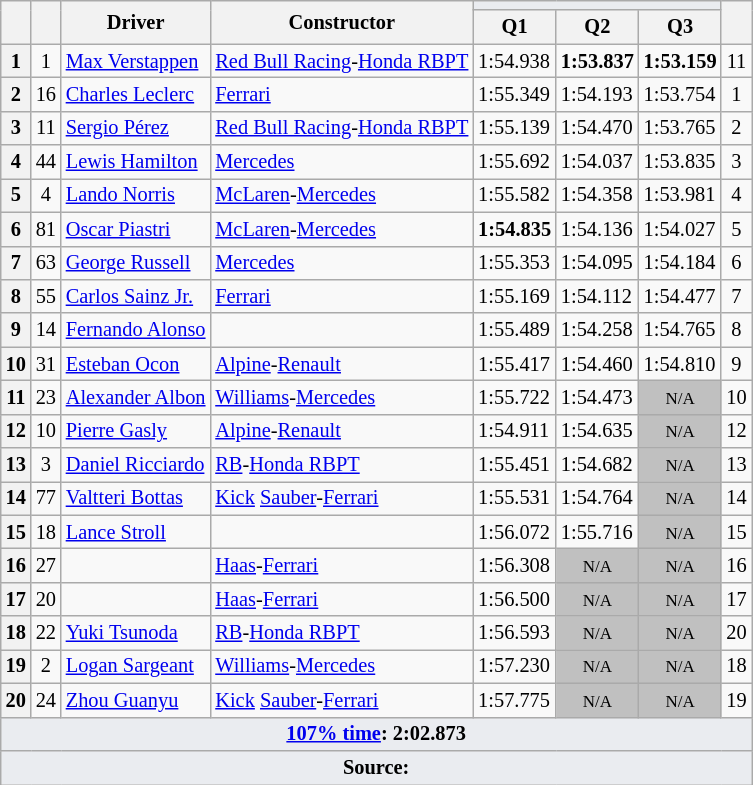<table class="wikitable sortable" style="font-size: 85%;">
<tr>
<th rowspan="2"></th>
<th rowspan="2"></th>
<th rowspan="2">Driver</th>
<th rowspan="2">Constructor</th>
<th colspan="3" style="background:#eaecf0; text-align:center;"></th>
<th rowspan="2"></th>
</tr>
<tr>
<th scope="col">Q1</th>
<th scope="col">Q2</th>
<th scope="col">Q3</th>
</tr>
<tr>
<th scope="row">1</th>
<td align="center">1</td>
<td> <a href='#'>Max Verstappen</a></td>
<td><a href='#'>Red Bull Racing</a>-<a href='#'>Honda RBPT</a></td>
<td>1:54.938</td>
<td><strong>1:53.837</strong></td>
<td><strong>1:53.159</strong></td>
<td data-sort-value="11" align="center">11</td>
</tr>
<tr>
<th scope="row">2</th>
<td align="center">16</td>
<td> <a href='#'>Charles Leclerc</a></td>
<td><a href='#'>Ferrari</a></td>
<td>1:55.349</td>
<td>1:54.193</td>
<td>1:53.754</td>
<td align="center">1</td>
</tr>
<tr>
<th scope="row">3</th>
<td align="center">11</td>
<td> <a href='#'>Sergio Pérez</a></td>
<td><a href='#'>Red Bull Racing</a>-<a href='#'>Honda RBPT</a></td>
<td>1:55.139</td>
<td>1:54.470</td>
<td>1:53.765</td>
<td align="center">2</td>
</tr>
<tr>
<th scope="row">4</th>
<td align="center">44</td>
<td> <a href='#'>Lewis Hamilton</a></td>
<td><a href='#'>Mercedes</a></td>
<td>1:55.692</td>
<td>1:54.037</td>
<td>1:53.835</td>
<td align="center">3</td>
</tr>
<tr>
<th scope="row">5</th>
<td align="center">4</td>
<td> <a href='#'>Lando Norris</a></td>
<td><a href='#'>McLaren</a>-<a href='#'>Mercedes</a></td>
<td>1:55.582</td>
<td>1:54.358</td>
<td>1:53.981</td>
<td align="center">4</td>
</tr>
<tr>
<th scope="row">6</th>
<td align="center">81</td>
<td> <a href='#'>Oscar Piastri</a></td>
<td><a href='#'>McLaren</a>-<a href='#'>Mercedes</a></td>
<td><strong>1:54.835</strong></td>
<td>1:54.136</td>
<td>1:54.027</td>
<td align="center">5</td>
</tr>
<tr>
<th scope="row">7</th>
<td align="center">63</td>
<td> <a href='#'>George Russell</a></td>
<td><a href='#'>Mercedes</a></td>
<td>1:55.353</td>
<td>1:54.095</td>
<td>1:54.184</td>
<td align="center">6</td>
</tr>
<tr>
<th scope="row">8</th>
<td align="center">55</td>
<td> <a href='#'>Carlos Sainz Jr.</a></td>
<td><a href='#'>Ferrari</a></td>
<td>1:55.169</td>
<td>1:54.112</td>
<td>1:54.477</td>
<td align="center">7</td>
</tr>
<tr>
<th scope="row">9</th>
<td align="center">14</td>
<td> <a href='#'>Fernando Alonso</a></td>
<td></td>
<td>1:55.489</td>
<td>1:54.258</td>
<td>1:54.765</td>
<td align="center">8</td>
</tr>
<tr>
<th scope="row">10</th>
<td align="center">31</td>
<td> <a href='#'>Esteban Ocon</a></td>
<td><a href='#'>Alpine</a>-<a href='#'>Renault</a></td>
<td>1:55.417</td>
<td>1:54.460</td>
<td>1:54.810</td>
<td align="center">9</td>
</tr>
<tr>
<th scope="row">11</th>
<td align="center">23</td>
<td> <a href='#'>Alexander Albon</a></td>
<td><a href='#'>Williams</a>-<a href='#'>Mercedes</a></td>
<td>1:55.722</td>
<td>1:54.473</td>
<td data-sort-value="11" align="center" style="background: silver"><small>N/A</small></td>
<td align="center">10</td>
</tr>
<tr>
<th scope="row">12</th>
<td align="center">10</td>
<td> <a href='#'>Pierre Gasly</a></td>
<td><a href='#'>Alpine</a>-<a href='#'>Renault</a></td>
<td>1:54.911</td>
<td>1:54.635</td>
<td data-sort-value="12" align="center" style="background: silver"><small>N/A</small></td>
<td align="center">12</td>
</tr>
<tr>
<th scope="row">13</th>
<td align="center">3</td>
<td> <a href='#'>Daniel Ricciardo</a></td>
<td><a href='#'>RB</a>-<a href='#'>Honda RBPT</a></td>
<td>1:55.451</td>
<td>1:54.682</td>
<td data-sort-value="13" align="center" style="background: silver"><small>N/A</small></td>
<td align="center">13</td>
</tr>
<tr>
<th scope="row">14</th>
<td align="center">77</td>
<td> <a href='#'>Valtteri Bottas</a></td>
<td><a href='#'>Kick</a> <a href='#'>Sauber</a>-<a href='#'>Ferrari</a></td>
<td>1:55.531</td>
<td>1:54.764</td>
<td data-sort-value="14" align="center" style="background: silver"><small>N/A</small></td>
<td align="center">14</td>
</tr>
<tr>
<th scope="row">15</th>
<td align="center">18</td>
<td> <a href='#'>Lance Stroll</a></td>
<td></td>
<td>1:56.072</td>
<td>1:55.716</td>
<td data-sort-value="15" align="center" style="background: silver"><small>N/A</small></td>
<td align="center">15</td>
</tr>
<tr>
<th scope="row">16</th>
<td align="center">27</td>
<td></td>
<td><a href='#'>Haas</a>-<a href='#'>Ferrari</a></td>
<td>1:56.308</td>
<td data-sort-value="16" align="center" style="background: silver"><small>N/A</small></td>
<td data-sort-value="16" align="center" style="background: silver"><small>N/A</small></td>
<td align="center">16</td>
</tr>
<tr>
<th scope="row">17</th>
<td align="center">20</td>
<td></td>
<td><a href='#'>Haas</a>-<a href='#'>Ferrari</a></td>
<td>1:56.500</td>
<td data-sort-value="17" align="center" style="background: silver"><small>N/A</small></td>
<td data-sort-value="17" align="center" style="background: silver"><small>N/A</small></td>
<td align="center">17</td>
</tr>
<tr>
<th scope="row">18</th>
<td align="center">22</td>
<td> <a href='#'>Yuki Tsunoda</a></td>
<td><a href='#'>RB</a>-<a href='#'>Honda RBPT</a></td>
<td>1:56.593</td>
<td data-sort-value="18" align="center" style="background: silver"><small>N/A</small></td>
<td data-sort-value="18" align="center" style="background: silver"><small>N/A</small></td>
<td align="center">20</td>
</tr>
<tr>
<th scope="row">19</th>
<td align="center">2</td>
<td> <a href='#'>Logan Sargeant</a></td>
<td><a href='#'>Williams</a>-<a href='#'>Mercedes</a></td>
<td>1:57.230</td>
<td data-sort-value="19" align="center" style="background: silver"><small>N/A</small></td>
<td data-sort-value="19" align="center" style="background: silver"><small>N/A</small></td>
<td align="center">18</td>
</tr>
<tr>
<th scope="row">20</th>
<td align="center">24</td>
<td> <a href='#'>Zhou Guanyu</a></td>
<td><a href='#'>Kick</a> <a href='#'>Sauber</a>-<a href='#'>Ferrari</a></td>
<td>1:57.775</td>
<td data-sort-value="20" align="center" style="background: silver"><small>N/A</small></td>
<td data-sort-value="20" align="center" style="background: silver"><small>N/A</small></td>
<td align="center">19</td>
</tr>
<tr class="sortbottom">
<td colspan="8" style="background-color:#eaecf0;text-align:center"><strong><a href='#'>107% time</a>: 2:02.873</strong></td>
</tr>
<tr class="sortbottom">
<td colspan="8" style="background-color:#eaecf0;text-align:center"><strong>Source:</strong></td>
</tr>
</table>
